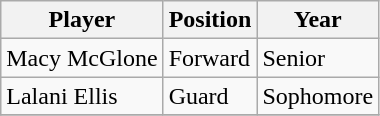<table class="wikitable" border="1">
<tr align=center>
<th style= >Player</th>
<th style= >Position</th>
<th style= >Year</th>
</tr>
<tr>
<td>Macy McGlone</td>
<td>Forward</td>
<td>Senior</td>
</tr>
<tr>
<td>Lalani Ellis</td>
<td>Guard</td>
<td>Sophomore</td>
</tr>
<tr>
</tr>
</table>
